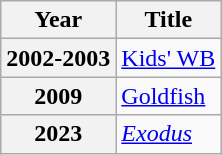<table class="wikitable">
<tr>
<th>Year</th>
<th>Title</th>
</tr>
<tr>
<th>2002-2003</th>
<td><a href='#'>Kids' WB</a></td>
</tr>
<tr>
<th>2009</th>
<td><a href='#'>Goldfish</a></td>
</tr>
<tr>
<th>2023</th>
<td><em><a href='#'>Exodus</a></em></td>
</tr>
</table>
